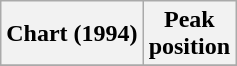<table class="wikitable">
<tr>
<th>Chart (1994)</th>
<th>Peak<br>position</th>
</tr>
<tr>
</tr>
</table>
